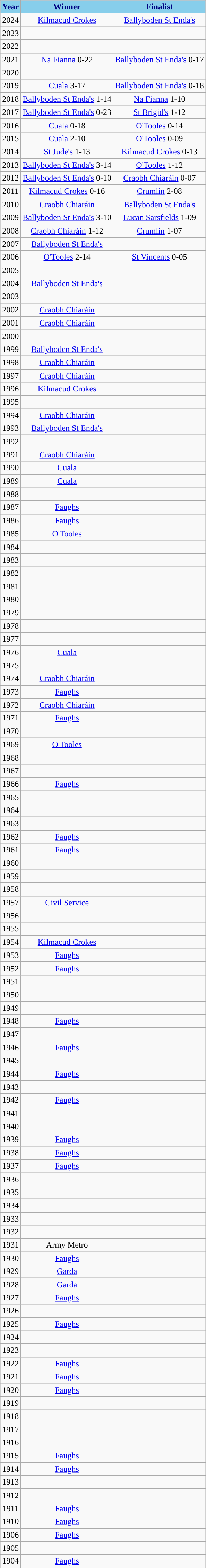<table class="wikitable" style="text-align:center;">
<tr>
<th style="background:skyblue;color:navy;">Year</th>
<th style="background:skyblue;color:navy;">Winner</th>
<th style="background:skyblue;color:navy;">Finalist</th>
</tr>
<tr>
<td>2024</td>
<td><a href='#'>Kilmacud Crokes</a></td>
<td><a href='#'>Ballyboden St Enda's</a></td>
</tr>
<tr>
<td>2023</td>
<td></td>
<td></td>
</tr>
<tr>
<td>2022</td>
<td></td>
<td></td>
</tr>
<tr>
<td>2021</td>
<td><a href='#'>Na Fianna</a>  0-22</td>
<td><a href='#'>Ballyboden St Enda's</a> 0-17</td>
</tr>
<tr>
<td>2020</td>
<td></td>
<td></td>
</tr>
<tr>
<td>2019</td>
<td><a href='#'>Cuala</a> 3-17</td>
<td><a href='#'>Ballyboden St Enda's</a> 0-18</td>
</tr>
<tr>
<td>2018</td>
<td><a href='#'>Ballyboden St Enda's</a>  1-14</td>
<td><a href='#'>Na Fianna</a>  1-10</td>
</tr>
<tr>
<td>2017</td>
<td><a href='#'>Ballyboden St Enda's</a> 0-23</td>
<td><a href='#'>St Brigid's</a> 1-12</td>
</tr>
<tr>
<td>2016</td>
<td><a href='#'>Cuala</a> 0-18</td>
<td><a href='#'>O'Tooles</a> 0-14</td>
</tr>
<tr>
<td>2015</td>
<td><a href='#'>Cuala</a> 2-10</td>
<td><a href='#'>O'Tooles</a> 0-09</td>
</tr>
<tr>
<td>2014</td>
<td><a href='#'>St Jude's</a> 1-13</td>
<td><a href='#'>Kilmacud Crokes</a> 0-13</td>
</tr>
<tr>
<td>2013</td>
<td><a href='#'>Ballyboden St Enda's</a> 3-14</td>
<td><a href='#'>O'Tooles</a> 1-12</td>
</tr>
<tr>
<td>2012</td>
<td><a href='#'>Ballyboden St Enda's</a> 0-10</td>
<td><a href='#'>Craobh Chiaráin</a> 0-07</td>
</tr>
<tr>
<td>2011</td>
<td><a href='#'>Kilmacud Crokes</a> 0-16</td>
<td><a href='#'>Crumlin</a> 2-08</td>
</tr>
<tr>
<td>2010</td>
<td><a href='#'>Craobh Chiaráin</a></td>
<td><a href='#'>Ballyboden St Enda's</a></td>
</tr>
<tr>
<td>2009</td>
<td><a href='#'>Ballyboden St Enda's</a> 3-10</td>
<td><a href='#'>Lucan Sarsfields</a> 1-09</td>
</tr>
<tr>
<td>2008</td>
<td><a href='#'>Craobh Chiaráin</a> 1-12</td>
<td><a href='#'>Crumlin</a> 1-07</td>
</tr>
<tr>
<td>2007</td>
<td><a href='#'>Ballyboden St Enda's</a></td>
<td></td>
</tr>
<tr>
<td>2006</td>
<td><a href='#'>O'Tooles</a> 2-14</td>
<td><a href='#'>St Vincents</a> 0-05</td>
</tr>
<tr>
<td>2005</td>
<td></td>
<td></td>
</tr>
<tr>
<td>2004</td>
<td><a href='#'>Ballyboden St Enda's</a></td>
<td></td>
</tr>
<tr>
<td>2003</td>
<td></td>
<td></td>
</tr>
<tr>
<td>2002</td>
<td><a href='#'>Craobh Chiaráin</a></td>
<td></td>
</tr>
<tr>
<td>2001</td>
<td><a href='#'>Craobh Chiaráin</a></td>
<td></td>
</tr>
<tr>
<td>2000</td>
<td></td>
<td></td>
</tr>
<tr>
<td>1999</td>
<td><a href='#'>Ballyboden St Enda's</a></td>
<td></td>
</tr>
<tr>
<td>1998</td>
<td><a href='#'>Craobh Chiaráin</a></td>
<td></td>
</tr>
<tr>
<td>1997</td>
<td><a href='#'>Craobh Chiaráin</a></td>
<td></td>
</tr>
<tr>
<td>1996</td>
<td><a href='#'>Kilmacud Crokes</a></td>
<td></td>
</tr>
<tr>
<td>1995</td>
<td></td>
<td></td>
</tr>
<tr>
<td>1994</td>
<td><a href='#'>Craobh Chiaráin</a></td>
<td></td>
</tr>
<tr>
<td>1993</td>
<td><a href='#'>Ballyboden St Enda's</a></td>
<td></td>
</tr>
<tr>
<td>1992</td>
<td></td>
<td></td>
</tr>
<tr>
<td>1991</td>
<td><a href='#'>Craobh Chiaráin</a></td>
<td></td>
</tr>
<tr>
<td>1990</td>
<td><a href='#'>Cuala</a></td>
<td></td>
</tr>
<tr>
<td>1989</td>
<td><a href='#'>Cuala</a></td>
<td></td>
</tr>
<tr>
<td>1988</td>
<td></td>
<td></td>
</tr>
<tr>
<td>1987</td>
<td><a href='#'>Faughs</a></td>
<td></td>
</tr>
<tr>
<td>1986</td>
<td><a href='#'>Faughs</a></td>
<td></td>
</tr>
<tr>
<td>1985</td>
<td><a href='#'>O'Tooles</a></td>
<td></td>
</tr>
<tr>
<td>1984</td>
<td></td>
<td></td>
</tr>
<tr>
<td>1983</td>
<td></td>
<td></td>
</tr>
<tr>
<td>1982</td>
<td></td>
<td></td>
</tr>
<tr>
<td>1981</td>
<td></td>
<td></td>
</tr>
<tr>
<td>1980</td>
<td></td>
<td></td>
</tr>
<tr>
<td>1979</td>
<td></td>
<td></td>
</tr>
<tr>
<td>1978</td>
<td></td>
<td></td>
</tr>
<tr>
<td>1977</td>
<td></td>
<td></td>
</tr>
<tr>
<td>1976</td>
<td><a href='#'>Cuala</a></td>
<td></td>
</tr>
<tr>
<td>1975</td>
<td></td>
<td></td>
</tr>
<tr>
<td>1974</td>
<td><a href='#'>Craobh Chiaráin</a></td>
<td></td>
</tr>
<tr>
<td>1973</td>
<td><a href='#'>Faughs</a></td>
<td></td>
</tr>
<tr>
<td>1972</td>
<td><a href='#'>Craobh Chiaráin</a></td>
<td></td>
</tr>
<tr>
<td>1971</td>
<td><a href='#'>Faughs</a></td>
<td></td>
</tr>
<tr>
<td>1970</td>
<td></td>
<td></td>
</tr>
<tr>
<td>1969</td>
<td><a href='#'>O'Tooles</a></td>
<td></td>
</tr>
<tr>
<td>1968</td>
<td></td>
<td></td>
</tr>
<tr>
<td>1967</td>
<td></td>
<td></td>
</tr>
<tr>
<td>1966</td>
<td><a href='#'>Faughs</a></td>
<td></td>
</tr>
<tr>
<td>1965</td>
<td></td>
<td></td>
</tr>
<tr>
<td>1964</td>
<td></td>
<td></td>
</tr>
<tr>
<td>1963</td>
<td></td>
<td></td>
</tr>
<tr>
<td>1962</td>
<td><a href='#'>Faughs</a></td>
<td></td>
</tr>
<tr>
<td>1961</td>
<td><a href='#'>Faughs</a></td>
<td></td>
</tr>
<tr>
<td>1960</td>
<td></td>
<td></td>
</tr>
<tr>
<td>1959</td>
<td></td>
<td></td>
</tr>
<tr>
<td>1958</td>
<td></td>
<td></td>
</tr>
<tr>
<td>1957</td>
<td><a href='#'>Civil Service</a></td>
<td></td>
</tr>
<tr>
<td>1956</td>
<td></td>
<td></td>
</tr>
<tr>
<td>1955</td>
<td></td>
<td></td>
</tr>
<tr>
<td>1954</td>
<td><a href='#'>Kilmacud Crokes</a></td>
<td></td>
</tr>
<tr>
<td>1953</td>
<td><a href='#'>Faughs</a></td>
<td></td>
</tr>
<tr>
<td>1952</td>
<td><a href='#'>Faughs</a></td>
<td></td>
</tr>
<tr>
<td>1951</td>
<td></td>
<td></td>
</tr>
<tr>
<td>1950</td>
<td></td>
<td></td>
</tr>
<tr>
<td>1949</td>
<td></td>
<td></td>
</tr>
<tr>
<td>1948</td>
<td><a href='#'>Faughs</a></td>
<td></td>
</tr>
<tr>
<td>1947</td>
<td></td>
<td></td>
</tr>
<tr>
<td>1946</td>
<td><a href='#'>Faughs</a></td>
<td></td>
</tr>
<tr>
<td>1945</td>
<td></td>
<td></td>
</tr>
<tr>
<td>1944</td>
<td><a href='#'>Faughs</a></td>
<td></td>
</tr>
<tr>
<td>1943</td>
<td></td>
<td></td>
</tr>
<tr>
<td>1942</td>
<td><a href='#'>Faughs</a></td>
<td></td>
</tr>
<tr>
<td>1941</td>
<td></td>
<td></td>
</tr>
<tr>
<td>1940</td>
<td></td>
<td></td>
</tr>
<tr>
<td>1939</td>
<td><a href='#'>Faughs</a></td>
<td></td>
</tr>
<tr>
<td>1938</td>
<td><a href='#'>Faughs</a></td>
<td></td>
</tr>
<tr>
<td>1937</td>
<td><a href='#'>Faughs</a></td>
<td></td>
</tr>
<tr>
<td>1936</td>
<td></td>
<td></td>
</tr>
<tr>
<td>1935</td>
<td></td>
<td></td>
</tr>
<tr>
<td>1934</td>
<td></td>
<td></td>
</tr>
<tr>
<td>1933</td>
<td></td>
<td></td>
</tr>
<tr>
<td>1932</td>
<td></td>
<td></td>
</tr>
<tr>
<td>1931</td>
<td>Army Metro</td>
<td></td>
</tr>
<tr>
<td>1930</td>
<td><a href='#'>Faughs</a></td>
<td></td>
</tr>
<tr>
<td>1929</td>
<td><a href='#'>Garda</a></td>
<td></td>
</tr>
<tr>
<td>1928</td>
<td><a href='#'>Garda</a></td>
<td></td>
</tr>
<tr>
<td>1927</td>
<td><a href='#'>Faughs</a></td>
<td></td>
</tr>
<tr>
<td>1926</td>
<td></td>
<td></td>
</tr>
<tr>
<td>1925</td>
<td><a href='#'>Faughs</a></td>
<td></td>
</tr>
<tr>
<td>1924</td>
<td></td>
<td></td>
</tr>
<tr>
<td>1923</td>
<td></td>
<td></td>
</tr>
<tr>
<td>1922</td>
<td><a href='#'>Faughs</a></td>
<td></td>
</tr>
<tr>
<td>1921</td>
<td><a href='#'>Faughs</a></td>
<td></td>
</tr>
<tr>
<td>1920</td>
<td><a href='#'>Faughs</a></td>
<td></td>
</tr>
<tr>
<td>1919</td>
<td></td>
<td></td>
</tr>
<tr>
<td>1918</td>
<td></td>
<td></td>
</tr>
<tr>
<td>1917</td>
<td></td>
<td></td>
</tr>
<tr>
<td>1916</td>
<td></td>
<td></td>
</tr>
<tr>
<td>1915</td>
<td><a href='#'>Faughs</a></td>
<td></td>
</tr>
<tr>
<td>1914</td>
<td><a href='#'>Faughs</a></td>
<td></td>
</tr>
<tr>
<td>1913</td>
<td></td>
<td></td>
</tr>
<tr>
<td>1912</td>
<td></td>
<td></td>
</tr>
<tr>
<td>1911</td>
<td><a href='#'>Faughs</a></td>
<td></td>
</tr>
<tr>
<td>1910</td>
<td><a href='#'>Faughs</a></td>
<td></td>
</tr>
<tr>
<td>1906</td>
<td><a href='#'>Faughs</a></td>
<td></td>
</tr>
<tr>
<td>1905</td>
<td></td>
<td></td>
</tr>
<tr>
<td>1904</td>
<td><a href='#'>Faughs</a></td>
<td></td>
</tr>
</table>
